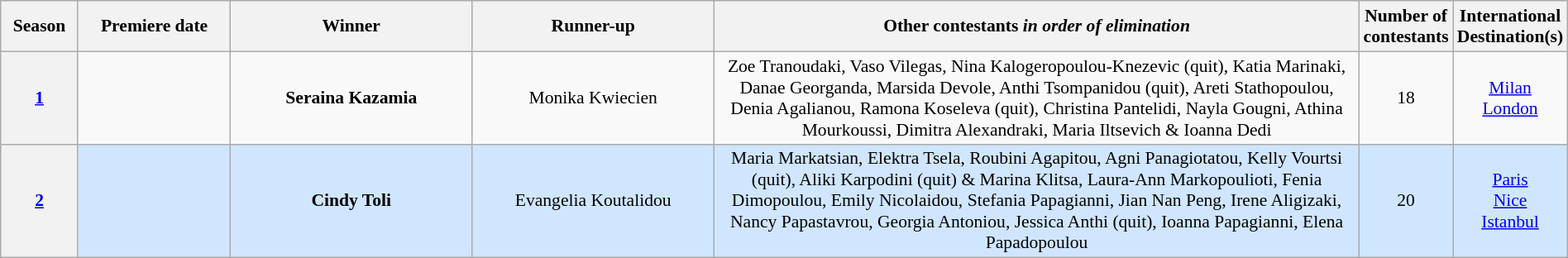<table class="wikitable" style="font-size:90%; width:100%; text-align: center;">
<tr>
<th style="width:5%;">Season</th>
<th style="width:10%;">Premiere date</th>
<th width=16%>Winner</th>
<th width=16%>Runner-up</th>
<th style="width:43%;">Other contestants <em>in order of elimination</em></th>
<th style="width:3%;">Number of contestants</th>
<th style="width:8%;">International Destination(s)</th>
</tr>
<tr>
<th><a href='#'>1</a></th>
<td></td>
<td><strong>Seraina Kazamia</strong></td>
<td>Monika Kwiecien</td>
<td>Zoe Tranoudaki, Vaso Vilegas, Nina Kalogeropoulou-Knezevic (quit), Katia Marinaki, Danae Georganda, Marsida Devole, Anthi Tsompanidou (quit), Areti Stathopoulou, Denia Agalianou, Ramona Koseleva (quit), Christina Pantelidi, Nayla Gougni, Athina Mourkoussi, Dimitra Alexandraki, Maria Iltsevich & Ioanna Dedi</td>
<td>18</td>
<td><a href='#'>Milan</a><br><a href='#'>London</a></td>
</tr>
<tr style="background: #D0E6FF;">
<th><a href='#'>2</a></th>
<td></td>
<td><strong>Cindy Toli</strong></td>
<td>Evangelia Koutalidou</td>
<td>Maria Markatsian, Elektra Tsela, Roubini Agapitou, Agni Panagiotatou, Kelly Vourtsi (quit), Aliki Karpodini (quit) & Marina Klitsa, Laura-Ann Markopoulioti, Fenia Dimopoulou, Emily Nicolaidou, Stefania Papagianni, Jian Nan Peng, Irene Aligizaki, Nancy Papastavrou, Georgia Antoniou, Jessica Anthi (quit), Ioanna Papagianni, Elena Papadopoulou</td>
<td>20</td>
<td><a href='#'>Paris</a><br><a href='#'>Nice</a><br><a href='#'>Istanbul</a></td>
</tr>
</table>
